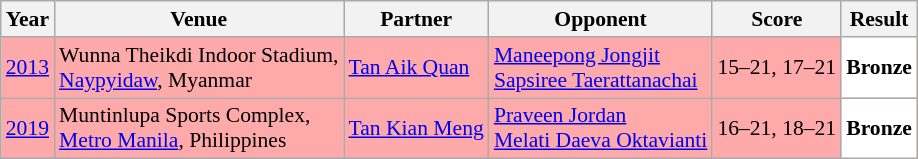<table class="sortable wikitable" style="font-size: 90%;">
<tr>
<th>Year</th>
<th>Venue</th>
<th>Partner</th>
<th>Opponent</th>
<th>Score</th>
<th>Result</th>
</tr>
<tr style="background:#FFAAAA">
<td align="center"><a href='#'>2013</a></td>
<td align="left">Wunna Theikdi Indoor Stadium,<br><a href='#'>Naypyidaw</a>, Myanmar</td>
<td align="left"> <a href='#'>Tan Aik Quan</a></td>
<td align="left"> <a href='#'>Maneepong Jongjit</a><br> <a href='#'>Sapsiree Taerattanachai</a></td>
<td align="left">15–21, 17–21</td>
<td style="text-align:left; background:white"> <strong>Bronze</strong></td>
</tr>
<tr style="background:#FFAAAA">
<td align="center"><a href='#'>2019</a></td>
<td align="left">Muntinlupa Sports Complex,<br><a href='#'>Metro Manila</a>, Philippines</td>
<td align="left"> <a href='#'>Tan Kian Meng</a></td>
<td align="left"> <a href='#'>Praveen Jordan</a><br> <a href='#'>Melati Daeva Oktavianti</a></td>
<td align="left">16–21, 18–21</td>
<td style="text-align:left; background:white"> <strong>Bronze</strong></td>
</tr>
</table>
